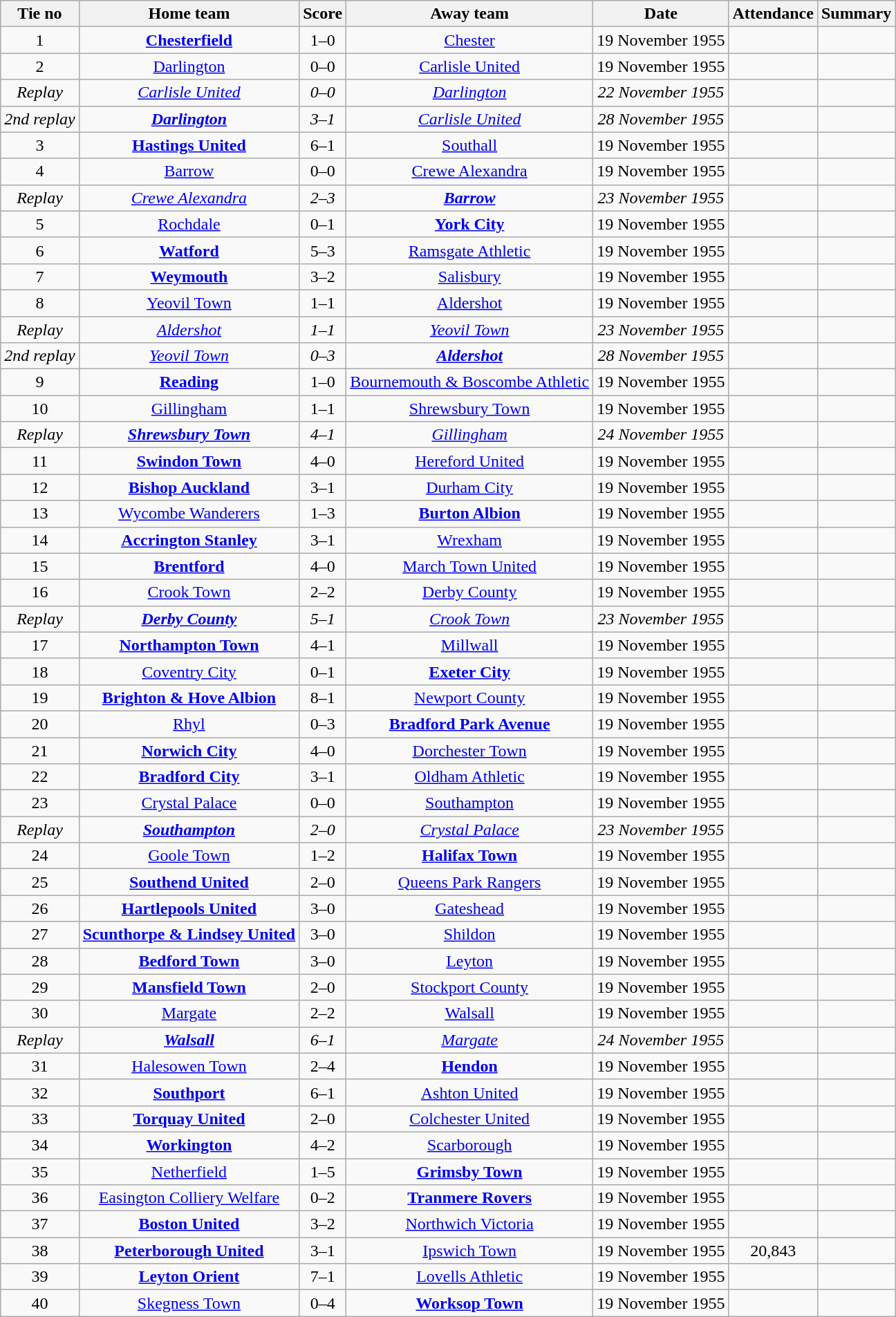<table class="wikitable" style="text-align: center">
<tr>
<th>Tie no</th>
<th>Home team</th>
<th>Score</th>
<th>Away team</th>
<th>Date</th>
<th>Attendance</th>
<th>Summary</th>
</tr>
<tr>
<td>1</td>
<td><strong><a href='#'>Chesterfield</a></strong></td>
<td>1–0</td>
<td><a href='#'>Chester</a></td>
<td>19 November 1955</td>
<td></td>
<td></td>
</tr>
<tr>
<td>2</td>
<td><a href='#'>Darlington</a></td>
<td>0–0</td>
<td><a href='#'>Carlisle United</a></td>
<td>19 November 1955</td>
<td></td>
<td></td>
</tr>
<tr>
<td><em>Replay</em></td>
<td><em><a href='#'>Carlisle United</a></em></td>
<td><em>0–0</em></td>
<td><em><a href='#'>Darlington</a></em></td>
<td><em>22 November 1955</em></td>
<td><em> </em></td>
<td></td>
</tr>
<tr>
<td><em>2nd replay</em></td>
<td><strong><em><a href='#'>Darlington</a></em></strong></td>
<td><em>3–1</em></td>
<td><em><a href='#'>Carlisle United</a></em></td>
<td><em>28 November 1955</em></td>
<td><em> </em></td>
<td></td>
</tr>
<tr>
<td>3</td>
<td><strong><a href='#'>Hastings United</a></strong></td>
<td>6–1</td>
<td><a href='#'>Southall</a></td>
<td>19 November 1955</td>
<td></td>
<td></td>
</tr>
<tr>
<td>4</td>
<td><a href='#'>Barrow</a></td>
<td>0–0</td>
<td><a href='#'>Crewe Alexandra</a></td>
<td>19 November 1955</td>
<td></td>
<td></td>
</tr>
<tr>
<td><em>Replay</em></td>
<td><em><a href='#'>Crewe Alexandra</a></em></td>
<td><em>2–3</em></td>
<td><strong><em><a href='#'>Barrow</a></em></strong></td>
<td><em>23 November 1955</em></td>
<td><em> </em></td>
<td></td>
</tr>
<tr>
<td>5</td>
<td><a href='#'>Rochdale</a></td>
<td>0–1</td>
<td><strong><a href='#'>York City</a></strong></td>
<td>19 November 1955</td>
<td></td>
<td></td>
</tr>
<tr>
<td>6</td>
<td><strong><a href='#'>Watford</a></strong></td>
<td>5–3</td>
<td><a href='#'>Ramsgate Athletic</a></td>
<td>19 November 1955</td>
<td></td>
<td></td>
</tr>
<tr>
<td>7</td>
<td><strong><a href='#'>Weymouth</a></strong></td>
<td>3–2</td>
<td><a href='#'>Salisbury</a></td>
<td>19 November 1955</td>
<td></td>
<td></td>
</tr>
<tr>
<td>8</td>
<td><a href='#'>Yeovil Town</a></td>
<td>1–1</td>
<td><a href='#'>Aldershot</a></td>
<td>19 November 1955</td>
<td></td>
<td></td>
</tr>
<tr>
<td><em>Replay</em></td>
<td><em><a href='#'>Aldershot</a></em></td>
<td><em>1–1</em></td>
<td><em><a href='#'>Yeovil Town</a></em></td>
<td><em>23 November 1955</em></td>
<td><em> </em></td>
<td></td>
</tr>
<tr>
<td><em>2nd replay</em></td>
<td><em><a href='#'>Yeovil Town</a></em></td>
<td><em>0–3</em></td>
<td><strong><em><a href='#'>Aldershot</a></em></strong></td>
<td><em>28 November 1955</em></td>
<td><em> </em></td>
<td></td>
</tr>
<tr>
<td>9</td>
<td><strong><a href='#'>Reading</a></strong></td>
<td>1–0</td>
<td><a href='#'>Bournemouth & Boscombe Athletic</a></td>
<td>19 November 1955</td>
<td></td>
<td></td>
</tr>
<tr>
<td>10</td>
<td><a href='#'>Gillingham</a></td>
<td>1–1</td>
<td><a href='#'>Shrewsbury Town</a></td>
<td>19 November 1955</td>
<td></td>
<td></td>
</tr>
<tr>
<td><em>Replay</em></td>
<td><strong><em><a href='#'>Shrewsbury Town</a></em></strong></td>
<td><em>4–1</em></td>
<td><em><a href='#'>Gillingham</a></em></td>
<td><em>24 November 1955</em></td>
<td><em> </em></td>
<td></td>
</tr>
<tr>
<td>11</td>
<td><strong><a href='#'>Swindon Town</a></strong></td>
<td>4–0</td>
<td><a href='#'>Hereford United</a></td>
<td>19 November 1955</td>
<td></td>
<td></td>
</tr>
<tr>
<td>12</td>
<td><strong><a href='#'>Bishop Auckland</a></strong></td>
<td>3–1</td>
<td><a href='#'>Durham City</a></td>
<td>19 November 1955</td>
<td></td>
<td></td>
</tr>
<tr>
<td>13</td>
<td><a href='#'>Wycombe Wanderers</a></td>
<td>1–3</td>
<td><strong><a href='#'>Burton Albion</a></strong></td>
<td>19 November 1955</td>
<td></td>
<td></td>
</tr>
<tr>
<td>14</td>
<td><strong><a href='#'>Accrington Stanley</a></strong></td>
<td>3–1</td>
<td><a href='#'>Wrexham</a></td>
<td>19 November 1955</td>
<td></td>
<td></td>
</tr>
<tr>
<td>15</td>
<td><strong><a href='#'>Brentford</a></strong></td>
<td>4–0</td>
<td><a href='#'>March Town United</a></td>
<td>19 November 1955</td>
<td></td>
<td></td>
</tr>
<tr>
<td>16</td>
<td><a href='#'>Crook Town</a></td>
<td>2–2</td>
<td><a href='#'>Derby County</a></td>
<td>19 November 1955</td>
<td></td>
<td></td>
</tr>
<tr>
<td><em>Replay</em></td>
<td><strong><em><a href='#'>Derby County</a></em></strong></td>
<td><em>5–1</em></td>
<td><em><a href='#'>Crook Town</a></em></td>
<td><em>23 November 1955</em></td>
<td><em> </em></td>
<td></td>
</tr>
<tr>
<td>17</td>
<td><strong><a href='#'>Northampton Town</a></strong></td>
<td>4–1</td>
<td><a href='#'>Millwall</a></td>
<td>19 November 1955</td>
<td></td>
<td></td>
</tr>
<tr>
<td>18</td>
<td><a href='#'>Coventry City</a></td>
<td>0–1</td>
<td><strong><a href='#'>Exeter City</a></strong></td>
<td>19 November 1955</td>
<td></td>
<td></td>
</tr>
<tr>
<td>19</td>
<td><strong><a href='#'>Brighton & Hove Albion</a></strong></td>
<td>8–1</td>
<td><a href='#'>Newport County</a></td>
<td>19 November 1955</td>
<td></td>
<td></td>
</tr>
<tr>
<td>20</td>
<td><a href='#'>Rhyl</a></td>
<td>0–3</td>
<td><strong><a href='#'>Bradford Park Avenue</a></strong></td>
<td>19 November 1955</td>
<td></td>
<td></td>
</tr>
<tr>
<td>21</td>
<td><strong><a href='#'>Norwich City</a></strong></td>
<td>4–0</td>
<td><a href='#'>Dorchester Town</a></td>
<td>19 November 1955</td>
<td></td>
<td></td>
</tr>
<tr>
<td>22</td>
<td><strong><a href='#'>Bradford City</a></strong></td>
<td>3–1</td>
<td><a href='#'>Oldham Athletic</a></td>
<td>19 November 1955</td>
<td></td>
<td></td>
</tr>
<tr>
<td>23</td>
<td><a href='#'>Crystal Palace</a></td>
<td>0–0</td>
<td><a href='#'>Southampton</a></td>
<td>19 November 1955</td>
<td></td>
<td></td>
</tr>
<tr>
<td><em>Replay</em></td>
<td><strong><em><a href='#'>Southampton</a></em></strong></td>
<td><em>2–0</em></td>
<td><em><a href='#'>Crystal Palace</a></em></td>
<td><em>23 November 1955</em></td>
<td><em> </em></td>
<td></td>
</tr>
<tr>
<td>24</td>
<td><a href='#'>Goole Town</a></td>
<td>1–2</td>
<td><strong><a href='#'>Halifax Town</a></strong></td>
<td>19 November 1955</td>
<td></td>
<td></td>
</tr>
<tr>
<td>25</td>
<td><strong><a href='#'>Southend United</a></strong></td>
<td>2–0</td>
<td><a href='#'>Queens Park Rangers</a></td>
<td>19 November 1955</td>
<td></td>
<td></td>
</tr>
<tr>
<td>26</td>
<td><strong><a href='#'>Hartlepools United</a></strong></td>
<td>3–0</td>
<td><a href='#'>Gateshead</a></td>
<td>19 November 1955</td>
<td></td>
<td></td>
</tr>
<tr>
<td>27</td>
<td><strong><a href='#'>Scunthorpe & Lindsey United</a></strong></td>
<td>3–0</td>
<td><a href='#'>Shildon</a></td>
<td>19 November 1955</td>
<td></td>
<td></td>
</tr>
<tr>
<td>28</td>
<td><strong><a href='#'>Bedford Town</a></strong></td>
<td>3–0</td>
<td><a href='#'>Leyton</a></td>
<td>19 November 1955</td>
<td></td>
<td></td>
</tr>
<tr>
<td>29</td>
<td><strong><a href='#'>Mansfield Town</a></strong></td>
<td>2–0</td>
<td><a href='#'>Stockport County</a></td>
<td>19 November 1955</td>
<td></td>
<td></td>
</tr>
<tr>
<td>30</td>
<td><a href='#'>Margate</a></td>
<td>2–2</td>
<td><a href='#'>Walsall</a></td>
<td>19 November 1955</td>
<td></td>
<td></td>
</tr>
<tr>
<td><em>Replay</em></td>
<td><strong><em><a href='#'>Walsall</a></em></strong></td>
<td><em>6–1</em></td>
<td><em><a href='#'>Margate</a></em></td>
<td><em>24 November 1955</em></td>
<td><em> </em></td>
<td></td>
</tr>
<tr>
<td>31</td>
<td><a href='#'>Halesowen Town</a></td>
<td>2–4</td>
<td><strong><a href='#'>Hendon</a></strong></td>
<td>19 November 1955</td>
<td></td>
<td></td>
</tr>
<tr>
<td>32</td>
<td><strong><a href='#'>Southport</a></strong></td>
<td>6–1</td>
<td><a href='#'>Ashton United</a></td>
<td>19 November 1955</td>
<td></td>
<td></td>
</tr>
<tr>
<td>33</td>
<td><strong><a href='#'>Torquay United</a></strong></td>
<td>2–0</td>
<td><a href='#'>Colchester United</a></td>
<td>19 November 1955</td>
<td></td>
<td></td>
</tr>
<tr>
<td>34</td>
<td><strong><a href='#'>Workington</a></strong></td>
<td>4–2</td>
<td><a href='#'>Scarborough</a></td>
<td>19 November 1955</td>
<td></td>
<td></td>
</tr>
<tr>
<td>35</td>
<td><a href='#'>Netherfield</a></td>
<td>1–5</td>
<td><strong><a href='#'>Grimsby Town</a></strong></td>
<td>19 November 1955</td>
<td></td>
<td></td>
</tr>
<tr>
<td>36</td>
<td><a href='#'>Easington Colliery Welfare</a></td>
<td>0–2</td>
<td><strong><a href='#'>Tranmere Rovers</a></strong></td>
<td>19 November 1955</td>
<td></td>
<td></td>
</tr>
<tr>
<td>37</td>
<td><strong><a href='#'>Boston United</a></strong></td>
<td>3–2</td>
<td><a href='#'>Northwich Victoria</a></td>
<td>19 November 1955</td>
<td></td>
<td></td>
</tr>
<tr>
<td>38</td>
<td><strong><a href='#'>Peterborough United</a></strong></td>
<td>3–1</td>
<td><a href='#'>Ipswich Town</a></td>
<td>19 November 1955</td>
<td>20,843</td>
<td></td>
</tr>
<tr>
<td>39</td>
<td><strong><a href='#'>Leyton Orient</a></strong></td>
<td>7–1</td>
<td><a href='#'>Lovells Athletic</a></td>
<td>19 November 1955</td>
<td></td>
<td></td>
</tr>
<tr>
<td>40</td>
<td><a href='#'>Skegness Town</a></td>
<td>0–4</td>
<td><strong><a href='#'>Worksop Town</a></strong></td>
<td>19 November 1955</td>
<td></td>
<td></td>
</tr>
</table>
